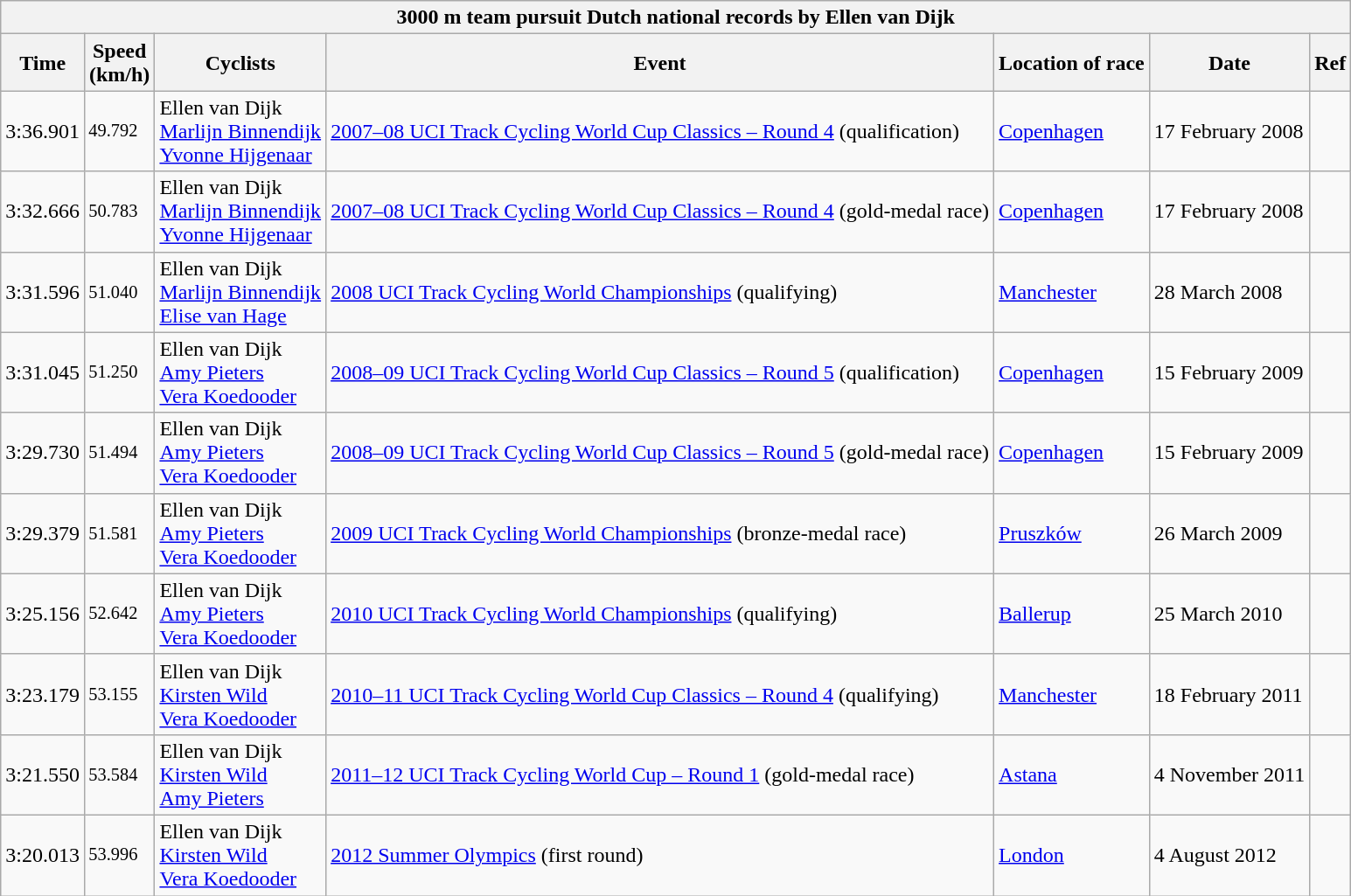<table class="wikitable collapsible collapsed" style="min-width:60em">
<tr>
<th colspan=7>3000 m team pursuit Dutch national records by Ellen van Dijk</th>
</tr>
<tr>
<th>Time</th>
<th>Speed<br>(km/h)</th>
<th>Cyclists</th>
<th>Event</th>
<th>Location of race</th>
<th>Date</th>
<th>Ref</th>
</tr>
<tr>
<td>3:36.901</td>
<td style="font-size:85%">49.792</td>
<td>Ellen van Dijk<br><a href='#'>Marlijn Binnendijk</a><br><a href='#'>Yvonne Hijgenaar</a></td>
<td><a href='#'>2007–08 UCI Track Cycling World Cup Classics – Round 4</a> (qualification)</td>
<td> <a href='#'>Copenhagen</a></td>
<td>17 February 2008</td>
<td></td>
</tr>
<tr>
<td>3:32.666</td>
<td style="font-size:85%">50.783</td>
<td>Ellen van Dijk<br><a href='#'>Marlijn Binnendijk</a><br><a href='#'>Yvonne Hijgenaar</a></td>
<td><a href='#'>2007–08 UCI Track Cycling World Cup Classics – Round 4</a> (gold-medal race)</td>
<td> <a href='#'>Copenhagen</a></td>
<td>17 February 2008</td>
<td></td>
</tr>
<tr>
<td>3:31.596</td>
<td style="font-size:85%">51.040</td>
<td>Ellen van Dijk<br><a href='#'>Marlijn Binnendijk</a><br><a href='#'>Elise van Hage</a></td>
<td><a href='#'>2008 UCI Track Cycling World Championships</a> (qualifying)</td>
<td> <a href='#'>Manchester</a></td>
<td>28 March 2008</td>
<td></td>
</tr>
<tr>
<td>3:31.045</td>
<td style="font-size:85%">51.250</td>
<td>Ellen van Dijk<br><a href='#'>Amy Pieters</a><br><a href='#'>Vera Koedooder</a></td>
<td><a href='#'>2008–09 UCI Track Cycling World Cup Classics – Round 5</a> (qualification)</td>
<td> <a href='#'>Copenhagen</a></td>
<td>15 February 2009</td>
<td></td>
</tr>
<tr>
<td>3:29.730</td>
<td style="font-size:85%">51.494</td>
<td>Ellen van Dijk<br><a href='#'>Amy Pieters</a><br><a href='#'>Vera Koedooder</a></td>
<td><a href='#'>2008–09 UCI Track Cycling World Cup Classics – Round 5</a> (gold-medal race)</td>
<td> <a href='#'>Copenhagen</a></td>
<td>15 February 2009</td>
<td></td>
</tr>
<tr>
<td>3:29.379</td>
<td style="font-size:85%">51.581</td>
<td>Ellen van Dijk<br><a href='#'>Amy Pieters</a><br><a href='#'>Vera Koedooder</a></td>
<td><a href='#'>2009 UCI Track Cycling World Championships</a> (bronze-medal race)</td>
<td> <a href='#'>Pruszków</a></td>
<td>26 March 2009</td>
<td></td>
</tr>
<tr>
<td>3:25.156</td>
<td style="font-size:85%">52.642</td>
<td>Ellen van Dijk<br><a href='#'>Amy Pieters</a><br><a href='#'>Vera Koedooder</a></td>
<td><a href='#'>2010 UCI Track Cycling World Championships</a> (qualifying)</td>
<td> <a href='#'>Ballerup</a></td>
<td>25 March 2010</td>
<td></td>
</tr>
<tr>
<td>3:23.179</td>
<td style="font-size:85%">53.155</td>
<td>Ellen van Dijk<br><a href='#'>Kirsten Wild</a><br><a href='#'>Vera Koedooder</a></td>
<td><a href='#'>2010–11 UCI Track Cycling World Cup Classics – Round 4</a> (qualifying)</td>
<td> <a href='#'>Manchester</a></td>
<td>18 February 2011</td>
<td></td>
</tr>
<tr>
<td>3:21.550</td>
<td style="font-size:85%">53.584</td>
<td>Ellen van Dijk<br><a href='#'>Kirsten Wild</a><br><a href='#'>Amy Pieters</a></td>
<td><a href='#'>2011–12 UCI Track Cycling World Cup – Round 1</a> (gold-medal race)</td>
<td> <a href='#'>Astana</a></td>
<td>4 November 2011</td>
<td></td>
</tr>
<tr>
<td>3:20.013</td>
<td style="font-size:85%">53.996</td>
<td>Ellen van Dijk<br><a href='#'>Kirsten Wild</a><br><a href='#'>Vera Koedooder</a></td>
<td><a href='#'>2012 Summer Olympics</a> (first round)</td>
<td> <a href='#'>London</a></td>
<td>4 August 2012</td>
<td></td>
</tr>
</table>
